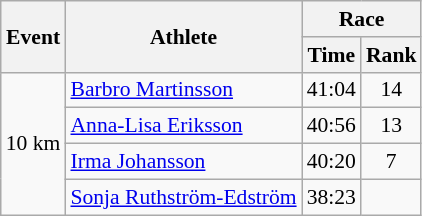<table class="wikitable" border="1" style="font-size:90%">
<tr>
<th rowspan=2>Event</th>
<th rowspan=2>Athlete</th>
<th colspan=2>Race</th>
</tr>
<tr>
<th>Time</th>
<th>Rank</th>
</tr>
<tr>
<td rowspan=4>10 km</td>
<td><a href='#'>Barbro Martinsson</a></td>
<td align=center>41:04</td>
<td align=center>14</td>
</tr>
<tr>
<td><a href='#'>Anna-Lisa Eriksson</a></td>
<td align=center>40:56</td>
<td align=center>13</td>
</tr>
<tr>
<td><a href='#'>Irma Johansson</a></td>
<td align=center>40:20</td>
<td align=center>7</td>
</tr>
<tr>
<td><a href='#'>Sonja Ruthström-Edström</a></td>
<td align=center>38:23</td>
<td align=center></td>
</tr>
</table>
